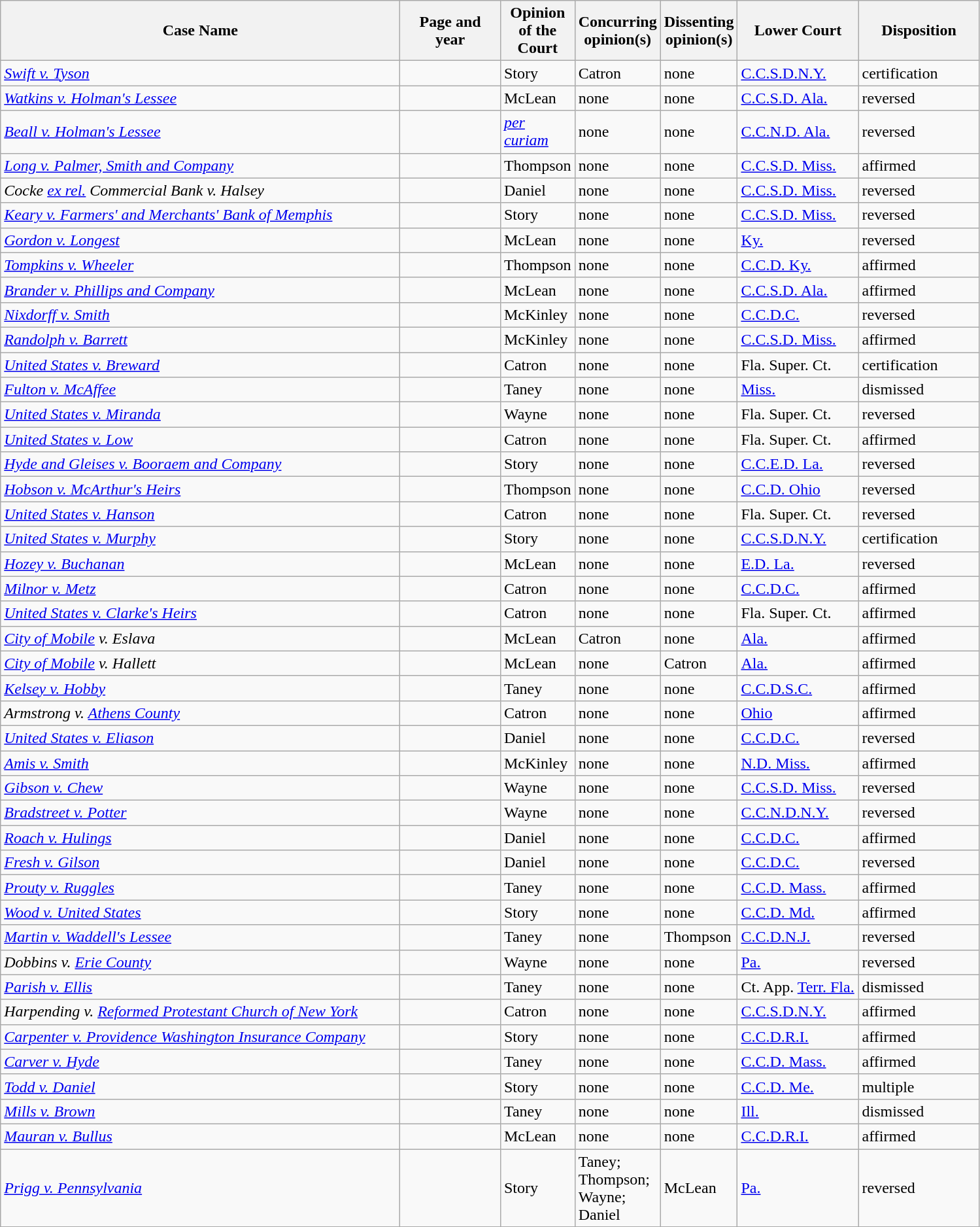<table class="wikitable sortable">
<tr>
<th scope="col" style="width: 400px;">Case Name</th>
<th scope="col" style="width: 95px;">Page and year</th>
<th scope="col" style="width: 10px;">Opinion of the Court</th>
<th scope="col" style="width: 10px;">Concurring opinion(s)</th>
<th scope="col" style="width: 10px;">Dissenting opinion(s)</th>
<th scope="col" style="width: 116px;">Lower Court</th>
<th scope="col" style="width: 116px;">Disposition</th>
</tr>
<tr>
<td><em><a href='#'>Swift v. Tyson</a></em></td>
<td align="right"></td>
<td>Story</td>
<td>Catron</td>
<td>none</td>
<td><a href='#'>C.C.S.D.N.Y.</a></td>
<td>certification</td>
</tr>
<tr>
<td><em><a href='#'>Watkins v. Holman's Lessee</a></em></td>
<td align="right"></td>
<td>McLean</td>
<td>none</td>
<td>none</td>
<td><a href='#'>C.C.S.D. Ala.</a></td>
<td>reversed</td>
</tr>
<tr>
<td><em><a href='#'>Beall v. Holman's Lessee</a></em></td>
<td align="right"></td>
<td><em><a href='#'>per curiam</a></em></td>
<td>none</td>
<td>none</td>
<td><a href='#'>C.C.N.D. Ala.</a></td>
<td>reversed</td>
</tr>
<tr>
<td><em><a href='#'>Long v. Palmer, Smith and Company</a></em></td>
<td align="right"></td>
<td>Thompson</td>
<td>none</td>
<td>none</td>
<td><a href='#'>C.C.S.D. Miss.</a></td>
<td>affirmed</td>
</tr>
<tr>
<td><em>Cocke <a href='#'>ex rel.</a> Commercial Bank v. Halsey</em></td>
<td align="right"></td>
<td>Daniel</td>
<td>none</td>
<td>none</td>
<td><a href='#'>C.C.S.D. Miss.</a></td>
<td>reversed</td>
</tr>
<tr>
<td><em><a href='#'>Keary v. Farmers' and Merchants' Bank of Memphis</a></em></td>
<td align="right"></td>
<td>Story</td>
<td>none</td>
<td>none</td>
<td><a href='#'>C.C.S.D. Miss.</a></td>
<td>reversed</td>
</tr>
<tr>
<td><em><a href='#'>Gordon v. Longest</a></em></td>
<td align="right"></td>
<td>McLean</td>
<td>none</td>
<td>none</td>
<td><a href='#'>Ky.</a></td>
<td>reversed</td>
</tr>
<tr>
<td><em><a href='#'>Tompkins v. Wheeler</a></em></td>
<td align="right"></td>
<td>Thompson</td>
<td>none</td>
<td>none</td>
<td><a href='#'>C.C.D. Ky.</a></td>
<td>affirmed</td>
</tr>
<tr>
<td><em><a href='#'>Brander v. Phillips and Company</a></em></td>
<td align="right"></td>
<td>McLean</td>
<td>none</td>
<td>none</td>
<td><a href='#'>C.C.S.D. Ala.</a></td>
<td>affirmed</td>
</tr>
<tr>
<td><em><a href='#'>Nixdorff v. Smith</a></em></td>
<td align="right"></td>
<td>McKinley</td>
<td>none</td>
<td>none</td>
<td><a href='#'>C.C.D.C.</a></td>
<td>reversed</td>
</tr>
<tr>
<td><em><a href='#'>Randolph v. Barrett</a></em></td>
<td align="right"></td>
<td>McKinley</td>
<td>none</td>
<td>none</td>
<td><a href='#'>C.C.S.D. Miss.</a></td>
<td>affirmed</td>
</tr>
<tr>
<td><em><a href='#'>United States v. Breward</a></em></td>
<td align="right"></td>
<td>Catron</td>
<td>none</td>
<td>none</td>
<td>Fla. Super. Ct.</td>
<td>certification</td>
</tr>
<tr>
<td><em><a href='#'>Fulton v. McAffee</a></em></td>
<td align="right"></td>
<td>Taney</td>
<td>none</td>
<td>none</td>
<td><a href='#'>Miss.</a></td>
<td>dismissed</td>
</tr>
<tr>
<td><em><a href='#'>United States v. Miranda</a></em></td>
<td align="right"></td>
<td>Wayne</td>
<td>none</td>
<td>none</td>
<td>Fla. Super. Ct.</td>
<td>reversed</td>
</tr>
<tr>
<td><em><a href='#'>United States v. Low</a></em></td>
<td align="right"></td>
<td>Catron</td>
<td>none</td>
<td>none</td>
<td>Fla. Super. Ct.</td>
<td>affirmed</td>
</tr>
<tr>
<td><em><a href='#'>Hyde and Gleises v. Booraem and Company</a></em></td>
<td align="right"></td>
<td>Story</td>
<td>none</td>
<td>none</td>
<td><a href='#'>C.C.E.D. La.</a></td>
<td>reversed</td>
</tr>
<tr>
<td><em><a href='#'>Hobson v. McArthur's Heirs</a></em></td>
<td align="right"></td>
<td>Thompson</td>
<td>none</td>
<td>none</td>
<td><a href='#'>C.C.D. Ohio</a></td>
<td>reversed</td>
</tr>
<tr>
<td><em><a href='#'>United States v. Hanson</a></em></td>
<td align="right"></td>
<td>Catron</td>
<td>none</td>
<td>none</td>
<td>Fla. Super. Ct.</td>
<td>reversed</td>
</tr>
<tr>
<td><em><a href='#'>United States v. Murphy</a></em></td>
<td align="right"></td>
<td>Story</td>
<td>none</td>
<td>none</td>
<td><a href='#'>C.C.S.D.N.Y.</a></td>
<td>certification</td>
</tr>
<tr>
<td><em><a href='#'>Hozey v. Buchanan</a></em></td>
<td align="right"></td>
<td>McLean</td>
<td>none</td>
<td>none</td>
<td><a href='#'>E.D. La.</a></td>
<td>reversed</td>
</tr>
<tr>
<td><em><a href='#'>Milnor v. Metz</a></em></td>
<td align="right"></td>
<td>Catron</td>
<td>none</td>
<td>none</td>
<td><a href='#'>C.C.D.C.</a></td>
<td>affirmed</td>
</tr>
<tr>
<td><em><a href='#'>United States v. Clarke's Heirs</a></em></td>
<td align="right"></td>
<td>Catron</td>
<td>none</td>
<td>none</td>
<td>Fla. Super. Ct.</td>
<td>affirmed</td>
</tr>
<tr>
<td><em><a href='#'>City of Mobile</a> v. Eslava</em></td>
<td align="right"></td>
<td>McLean</td>
<td>Catron</td>
<td>none</td>
<td><a href='#'>Ala.</a></td>
<td>affirmed</td>
</tr>
<tr>
<td><em><a href='#'>City of Mobile</a> v. Hallett</em></td>
<td align="right"></td>
<td>McLean</td>
<td>none</td>
<td>Catron</td>
<td><a href='#'>Ala.</a></td>
<td>affirmed</td>
</tr>
<tr>
<td><em><a href='#'>Kelsey v. Hobby</a></em></td>
<td align="right"></td>
<td>Taney</td>
<td>none</td>
<td>none</td>
<td><a href='#'>C.C.D.S.C.</a></td>
<td>affirmed</td>
</tr>
<tr>
<td><em>Armstrong v. <a href='#'>Athens County</a></em></td>
<td align="right"></td>
<td>Catron</td>
<td>none</td>
<td>none</td>
<td><a href='#'>Ohio</a></td>
<td>affirmed</td>
</tr>
<tr>
<td><em><a href='#'>United States v. Eliason</a></em></td>
<td align="right"></td>
<td>Daniel</td>
<td>none</td>
<td>none</td>
<td><a href='#'>C.C.D.C.</a></td>
<td>reversed</td>
</tr>
<tr>
<td><em><a href='#'>Amis v. Smith</a></em></td>
<td align="right"></td>
<td>McKinley</td>
<td>none</td>
<td>none</td>
<td><a href='#'>N.D. Miss.</a></td>
<td>affirmed</td>
</tr>
<tr>
<td><em><a href='#'>Gibson v. Chew</a></em></td>
<td align="right"></td>
<td>Wayne</td>
<td>none</td>
<td>none</td>
<td><a href='#'>C.C.S.D. Miss.</a></td>
<td>reversed</td>
</tr>
<tr>
<td><em><a href='#'>Bradstreet v. Potter</a></em></td>
<td align="right"></td>
<td>Wayne</td>
<td>none</td>
<td>none</td>
<td><a href='#'>C.C.N.D.N.Y.</a></td>
<td>reversed</td>
</tr>
<tr>
<td><em><a href='#'>Roach v. Hulings</a></em></td>
<td align="right"></td>
<td>Daniel</td>
<td>none</td>
<td>none</td>
<td><a href='#'>C.C.D.C.</a></td>
<td>affirmed</td>
</tr>
<tr>
<td><em><a href='#'>Fresh v. Gilson</a></em></td>
<td align="right"></td>
<td>Daniel</td>
<td>none</td>
<td>none</td>
<td><a href='#'>C.C.D.C.</a></td>
<td>reversed</td>
</tr>
<tr>
<td><em><a href='#'>Prouty v. Ruggles</a></em></td>
<td align="right"></td>
<td>Taney</td>
<td>none</td>
<td>none</td>
<td><a href='#'>C.C.D. Mass.</a></td>
<td>affirmed</td>
</tr>
<tr>
<td><em><a href='#'>Wood v. United States</a></em></td>
<td align="right"></td>
<td>Story</td>
<td>none</td>
<td>none</td>
<td><a href='#'>C.C.D. Md.</a></td>
<td>affirmed</td>
</tr>
<tr>
<td><em><a href='#'>Martin v. Waddell's Lessee</a></em></td>
<td align="right"></td>
<td>Taney</td>
<td>none</td>
<td>Thompson</td>
<td><a href='#'>C.C.D.N.J.</a></td>
<td>reversed</td>
</tr>
<tr>
<td><em>Dobbins v. <a href='#'>Erie County</a></em></td>
<td align="right"></td>
<td>Wayne</td>
<td>none</td>
<td>none</td>
<td><a href='#'>Pa.</a></td>
<td>reversed</td>
</tr>
<tr>
<td><em><a href='#'>Parish v. Ellis</a></em></td>
<td align="right"></td>
<td>Taney</td>
<td>none</td>
<td>none</td>
<td>Ct. App.  <a href='#'>Terr. Fla.</a></td>
<td>dismissed</td>
</tr>
<tr>
<td><em>Harpending v. <a href='#'>Reformed Protestant Church of New York</a></em></td>
<td align="right"></td>
<td>Catron</td>
<td>none</td>
<td>none</td>
<td><a href='#'>C.C.S.D.N.Y.</a></td>
<td>affirmed</td>
</tr>
<tr>
<td><em><a href='#'>Carpenter v. Providence Washington Insurance Company</a></em></td>
<td align="right"></td>
<td>Story</td>
<td>none</td>
<td>none</td>
<td><a href='#'>C.C.D.R.I.</a></td>
<td>affirmed</td>
</tr>
<tr>
<td><em><a href='#'>Carver v. Hyde</a></em></td>
<td align="right"></td>
<td>Taney</td>
<td>none</td>
<td>none</td>
<td><a href='#'>C.C.D. Mass.</a></td>
<td>affirmed</td>
</tr>
<tr>
<td><em><a href='#'>Todd v. Daniel</a></em></td>
<td align="right"></td>
<td>Story</td>
<td>none</td>
<td>none</td>
<td><a href='#'>C.C.D. Me.</a></td>
<td>multiple</td>
</tr>
<tr>
<td><em><a href='#'>Mills v. Brown</a></em></td>
<td align="right"></td>
<td>Taney</td>
<td>none</td>
<td>none</td>
<td><a href='#'>Ill.</a></td>
<td>dismissed</td>
</tr>
<tr>
<td><em><a href='#'>Mauran v. Bullus</a></em></td>
<td align="right"></td>
<td>McLean</td>
<td>none</td>
<td>none</td>
<td><a href='#'>C.C.D.R.I.</a></td>
<td>affirmed</td>
</tr>
<tr>
<td><em><a href='#'>Prigg v. Pennsylvania</a></em></td>
<td align="right"></td>
<td>Story</td>
<td>Taney; Thompson; Wayne; Daniel</td>
<td>McLean</td>
<td><a href='#'>Pa.</a></td>
<td>reversed</td>
</tr>
<tr>
</tr>
</table>
